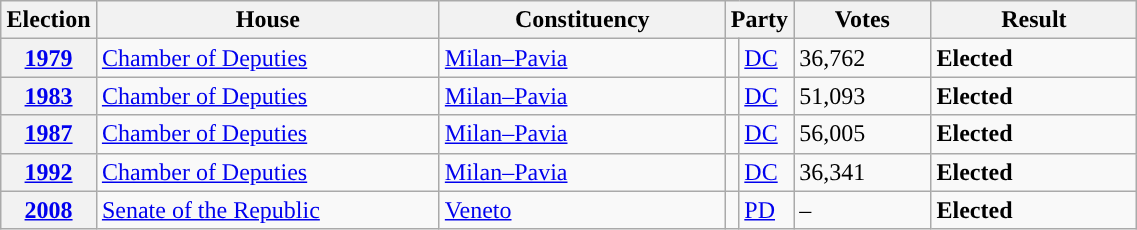<table class=wikitable style="width:60%; border:1px #AAAAFF solid">
<tr>
<th width=8%>Election</th>
<th width=30%>House</th>
<th width=25%>Constituency</th>
<th width=5% colspan="2">Party</th>
<th width=12%>Votes</th>
<th width=18%>Result</th>
</tr>
<tr>
<th><a href='#'>1979</a></th>
<td><a href='#'>Chamber of Deputies</a></td>
<td><a href='#'>Milan–Pavia</a></td>
<td></td>
<td><a href='#'>DC</a></td>
<td>36,762</td>
<td> <strong>Elected</strong></td>
</tr>
<tr>
<th><a href='#'>1983</a></th>
<td><a href='#'>Chamber of Deputies</a></td>
<td><a href='#'>Milan–Pavia</a></td>
<td></td>
<td><a href='#'>DC</a></td>
<td>51,093</td>
<td> <strong>Elected</strong></td>
</tr>
<tr>
<th><a href='#'>1987</a></th>
<td><a href='#'>Chamber of Deputies</a></td>
<td><a href='#'>Milan–Pavia</a></td>
<td></td>
<td><a href='#'>DC</a></td>
<td>56,005</td>
<td> <strong>Elected</strong></td>
</tr>
<tr>
<th><a href='#'>1992</a></th>
<td><a href='#'>Chamber of Deputies</a></td>
<td><a href='#'>Milan–Pavia</a></td>
<td></td>
<td><a href='#'>DC</a></td>
<td>36,341</td>
<td> <strong>Elected</strong></td>
</tr>
<tr>
<th><a href='#'>2008</a></th>
<td><a href='#'>Senate of the Republic</a></td>
<td><a href='#'>Veneto</a></td>
<td></td>
<td><a href='#'>PD</a></td>
<td>–</td>
<td> <strong>Elected</strong></td>
</tr>
</table>
